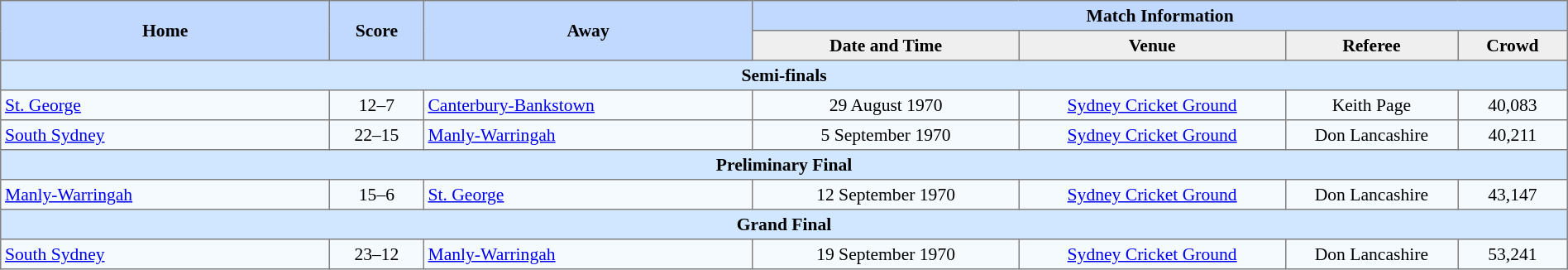<table border="1" cellpadding="3" cellspacing="0" style="border-collapse:collapse; font-size:90%; text-align:center; width:100%;">
<tr style="background:#c1d8ff;">
<th rowspan="2" style="width:21%;">Home</th>
<th rowspan="2" style="width:6%;">Score</th>
<th rowspan="2" style="width:21%;">Away</th>
<th colspan=6>Match Information</th>
</tr>
<tr style="background:#efefef;">
<th width=17%>Date and Time</th>
<th width=17%>Venue</th>
<th width=11%>Referee</th>
<th width=7%>Crowd</th>
</tr>
<tr style="background:#d0e7ff;">
<td colspan=7><strong>Semi-finals</strong></td>
</tr>
<tr style="background:#f5faff;">
<td align=left> <a href='#'>St. George</a></td>
<td>12–7</td>
<td align=left> <a href='#'>Canterbury-Bankstown</a></td>
<td>29 August 1970</td>
<td><a href='#'>Sydney Cricket Ground</a></td>
<td>Keith Page</td>
<td>40,083</td>
</tr>
<tr style="background:#f5faff;">
<td align=left> <a href='#'>South Sydney</a></td>
<td>22–15</td>
<td align=left> <a href='#'>Manly-Warringah</a></td>
<td>5 September 1970</td>
<td><a href='#'>Sydney Cricket Ground</a></td>
<td>Don Lancashire</td>
<td>40,211</td>
</tr>
<tr style="background:#d0e7ff;">
<td colspan=7><strong>Preliminary Final</strong></td>
</tr>
<tr style="background:#f5faff;">
<td align=left> <a href='#'>Manly-Warringah</a></td>
<td>15–6</td>
<td align=left> <a href='#'>St. George</a></td>
<td>12 September 1970</td>
<td><a href='#'>Sydney Cricket Ground</a></td>
<td>Don Lancashire</td>
<td>43,147</td>
</tr>
<tr style="background:#d0e7ff;">
<td colspan=7><strong>Grand Final</strong></td>
</tr>
<tr style="background:#f5faff;">
<td align=left> <a href='#'>South Sydney</a></td>
<td>23–12</td>
<td align=left> <a href='#'>Manly-Warringah</a></td>
<td>19 September 1970</td>
<td><a href='#'>Sydney Cricket Ground</a></td>
<td>Don Lancashire</td>
<td>53,241</td>
</tr>
</table>
